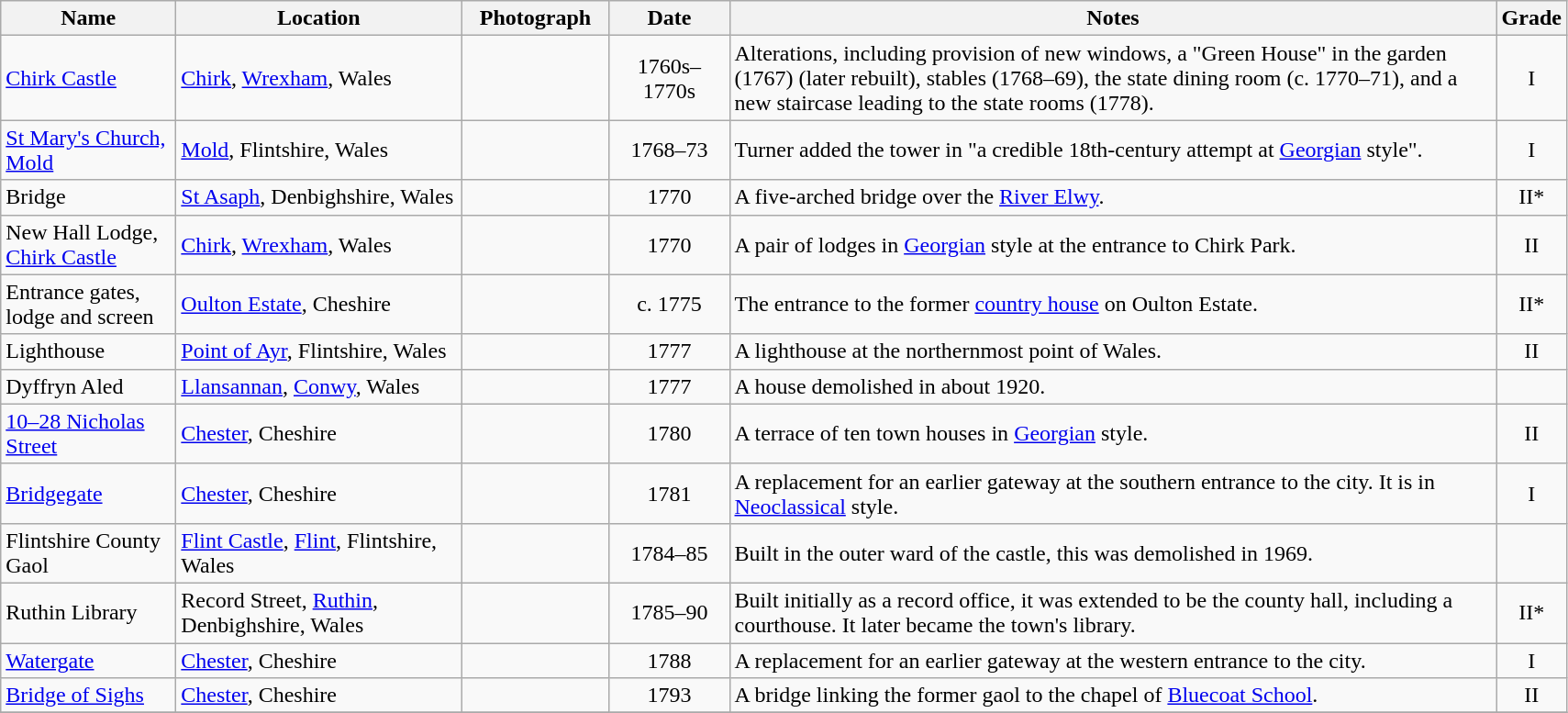<table class="wikitable sortable">
<tr>
<th style="width:120px">Name</th>
<th style="width:200px">Location</th>
<th style="width:100px" class="unsortable">Photograph</th>
<th style="width:80px">Date</th>
<th style="width:550px" class="unsortable">Notes</th>
<th style="width:24px">Grade</th>
</tr>
<tr>
<td><a href='#'>Chirk Castle</a></td>
<td><a href='#'>Chirk</a>, <a href='#'>Wrexham</a>, Wales<br><small></small></td>
<td></td>
<td align="center">1760s–1770s</td>
<td>Alterations, including provision of new windows, a "Green House" in the garden (1767) (later rebuilt), stables (1768–69), the state dining room (c. 1770–71), and a new staircase leading to the state rooms (1778).</td>
<td align="center" >I</td>
</tr>
<tr>
<td><a href='#'>St Mary's Church, Mold</a></td>
<td><a href='#'>Mold</a>, Flintshire, Wales<br><small></small></td>
<td></td>
<td align="center">1768–73</td>
<td>Turner added the tower in "a credible 18th-century attempt at <a href='#'>Georgian</a> style".</td>
<td align="center" >I</td>
</tr>
<tr>
<td>Bridge</td>
<td><a href='#'>St Asaph</a>, Denbighshire, Wales<br><small></small></td>
<td></td>
<td align="center">1770</td>
<td>A five-arched bridge over the <a href='#'>River Elwy</a>.</td>
<td align="center" >II*</td>
</tr>
<tr>
<td>New Hall Lodge, <a href='#'>Chirk Castle</a></td>
<td><a href='#'>Chirk</a>, <a href='#'>Wrexham</a>, Wales<br><small></small></td>
<td></td>
<td align="center">1770</td>
<td>A pair of lodges in <a href='#'>Georgian</a> style at the entrance to Chirk Park.</td>
<td align="center" >II</td>
</tr>
<tr>
<td>Entrance gates, lodge and screen</td>
<td><a href='#'>Oulton Estate</a>, Cheshire<br><small></small></td>
<td></td>
<td align="center">c. 1775</td>
<td>The entrance to the former <a href='#'>country house</a> on Oulton Estate.</td>
<td align="center" >II*</td>
</tr>
<tr>
<td>Lighthouse</td>
<td><a href='#'>Point of Ayr</a>, Flintshire, Wales<br><small></small></td>
<td></td>
<td align="center">1777</td>
<td>A lighthouse at the northernmost point of Wales.</td>
<td align="center" >II</td>
</tr>
<tr>
<td>Dyffryn Aled</td>
<td><a href='#'>Llansannan</a>, <a href='#'>Conwy</a>, Wales</td>
<td></td>
<td align="center">1777</td>
<td>A house demolished in about 1920.</td>
<td></td>
</tr>
<tr>
<td><a href='#'>10–28 Nicholas Street</a></td>
<td><a href='#'>Chester</a>, Cheshire<br><small></small></td>
<td></td>
<td align="center">1780</td>
<td>A terrace of ten town houses in <a href='#'>Georgian</a> style.</td>
<td align="center" >II</td>
</tr>
<tr>
<td><a href='#'>Bridgegate</a></td>
<td><a href='#'>Chester</a>, Cheshire<br><small></small></td>
<td></td>
<td align="center">1781</td>
<td>A replacement for an earlier gateway at the southern entrance to the city.  It is in <a href='#'>Neoclassical</a> style.</td>
<td align="center" >I</td>
</tr>
<tr>
<td>Flintshire County Gaol</td>
<td><a href='#'>Flint Castle</a>, <a href='#'>Flint</a>, Flintshire, Wales</td>
<td></td>
<td align="center">1784–85</td>
<td>Built in the outer ward of the castle, this was demolished in 1969.</td>
<td></td>
</tr>
<tr>
<td>Ruthin Library</td>
<td>Record Street, <a href='#'>Ruthin</a>, Denbighshire, Wales<br><small></small></td>
<td></td>
<td align="center">1785–90</td>
<td>Built initially as a record office, it was extended to be the county hall, including a courthouse. It later became the town's library.</td>
<td align="center" >II*</td>
</tr>
<tr>
<td><a href='#'>Watergate</a></td>
<td><a href='#'>Chester</a>, Cheshire<br><small></small></td>
<td></td>
<td align="center">1788</td>
<td>A replacement for an earlier gateway at the western entrance to the city.</td>
<td align="center" >I</td>
</tr>
<tr>
<td><a href='#'>Bridge of Sighs</a></td>
<td><a href='#'>Chester</a>, Cheshire<br><small></small></td>
<td></td>
<td align="center">1793</td>
<td>A bridge linking the former gaol to the chapel of <a href='#'>Bluecoat School</a>.</td>
<td align="center" >II</td>
</tr>
<tr>
</tr>
</table>
